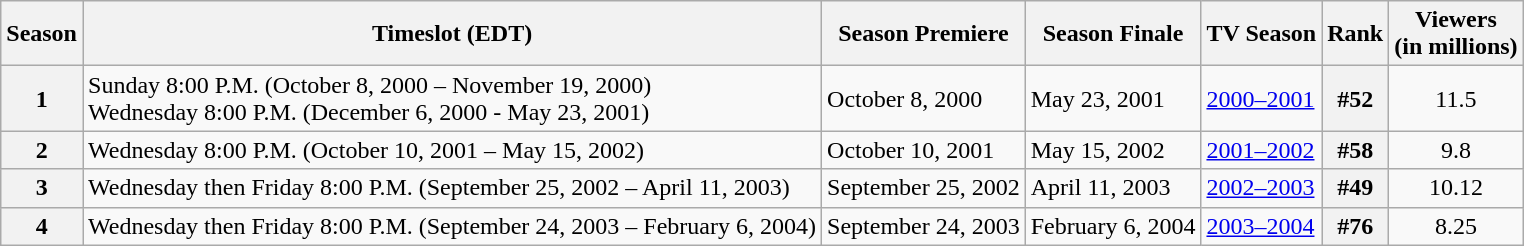<table class="wikitable">
<tr>
<th>Season</th>
<th>Timeslot (EDT)</th>
<th>Season Premiere</th>
<th>Season Finale</th>
<th>TV Season</th>
<th>Rank</th>
<th>Viewers<br>(in millions)</th>
</tr>
<tr>
<th>1</th>
<td>Sunday 8:00 P.M.  (October 8, 2000 – November 19, 2000)<br>Wednesday 8:00 P.M. (December 6, 2000 - May 23, 2001)</td>
<td>October 8, 2000</td>
<td>May 23, 2001</td>
<td><a href='#'>2000–2001</a></td>
<th>#52</th>
<td style="text-align:center">11.5</td>
</tr>
<tr>
<th>2</th>
<td>Wednesday 8:00 P.M.  (October 10, 2001 – May 15, 2002)</td>
<td>October 10, 2001</td>
<td>May 15, 2002</td>
<td><a href='#'>2001–2002</a></td>
<th>#58</th>
<td style="text-align:center">9.8</td>
</tr>
<tr>
<th>3</th>
<td>Wednesday then Friday 8:00 P.M.  (September 25, 2002 – April 11, 2003)</td>
<td>September 25, 2002</td>
<td>April 11, 2003</td>
<td><a href='#'>2002–2003</a></td>
<th>#49</th>
<td style="text-align:center">10.12</td>
</tr>
<tr>
<th>4</th>
<td>Wednesday then Friday 8:00 P.M.  (September 24, 2003 – February 6, 2004)</td>
<td>September 24, 2003</td>
<td>February 6, 2004</td>
<td><a href='#'>2003–2004</a></td>
<th>#76</th>
<td style="text-align:center">8.25</td>
</tr>
</table>
